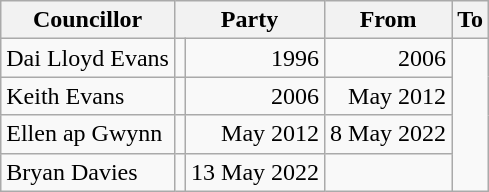<table class=wikitable>
<tr>
<th>Councillor</th>
<th colspan=2>Party</th>
<th>From</th>
<th>To</th>
</tr>
<tr>
<td>Dai Lloyd Evans</td>
<td></td>
<td align=right>1996</td>
<td align=right>2006</td>
</tr>
<tr>
<td>Keith Evans</td>
<td></td>
<td align=right>2006</td>
<td align=right>May 2012</td>
</tr>
<tr>
<td>Ellen ap Gwynn</td>
<td></td>
<td align=right>May 2012</td>
<td align=right>8 May 2022</td>
</tr>
<tr>
<td>Bryan Davies</td>
<td></td>
<td align=right>13 May 2022</td>
<td align=right></td>
</tr>
</table>
